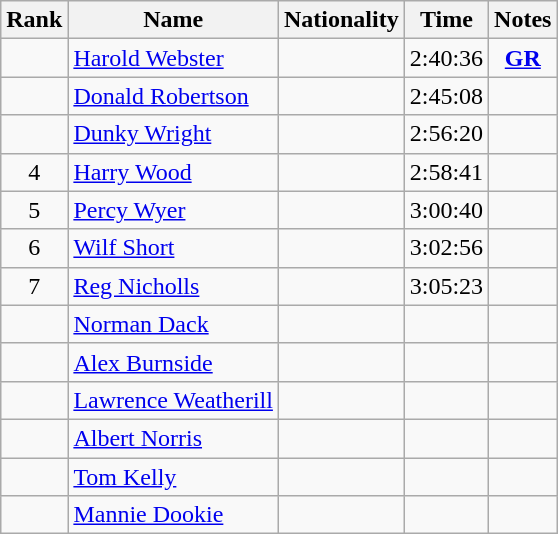<table class="wikitable sortable" style=" text-align:center">
<tr>
<th>Rank</th>
<th>Name</th>
<th>Nationality</th>
<th>Time</th>
<th>Notes</th>
</tr>
<tr>
<td></td>
<td align=left><a href='#'>Harold Webster</a></td>
<td align=left></td>
<td>2:40:36</td>
<td><strong><a href='#'>GR</a></strong></td>
</tr>
<tr>
<td></td>
<td align=left><a href='#'>Donald Robertson</a></td>
<td align=left></td>
<td>2:45:08</td>
<td></td>
</tr>
<tr>
<td></td>
<td align=left><a href='#'>Dunky Wright</a></td>
<td align=left></td>
<td>2:56:20</td>
<td></td>
</tr>
<tr>
<td>4</td>
<td align=left><a href='#'>Harry Wood</a></td>
<td align=left></td>
<td>2:58:41</td>
<td></td>
</tr>
<tr>
<td>5</td>
<td align=left><a href='#'>Percy Wyer</a></td>
<td align=left></td>
<td>3:00:40</td>
<td></td>
</tr>
<tr>
<td>6</td>
<td align=left><a href='#'>Wilf Short</a></td>
<td align=left></td>
<td>3:02:56</td>
<td></td>
</tr>
<tr>
<td>7</td>
<td align=left><a href='#'>Reg Nicholls</a></td>
<td align=left></td>
<td>3:05:23</td>
<td></td>
</tr>
<tr>
<td></td>
<td align=left><a href='#'>Norman Dack</a></td>
<td align=left></td>
<td></td>
<td></td>
</tr>
<tr>
<td></td>
<td align=left><a href='#'>Alex Burnside</a></td>
<td align=left></td>
<td></td>
<td></td>
</tr>
<tr>
<td></td>
<td align=left><a href='#'>Lawrence Weatherill</a></td>
<td align=left></td>
<td></td>
<td></td>
</tr>
<tr>
<td></td>
<td align=left><a href='#'>Albert Norris</a></td>
<td align=left></td>
<td></td>
<td></td>
</tr>
<tr>
<td></td>
<td align=left><a href='#'>Tom Kelly</a></td>
<td align=left></td>
<td></td>
<td></td>
</tr>
<tr>
<td></td>
<td align=left><a href='#'>Mannie Dookie</a></td>
<td align=left></td>
<td></td>
<td></td>
</tr>
</table>
